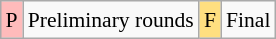<table class="wikitable" style="margin:0.5em auto; font-size:90%; line-height:1.25em;">
<tr>
<td bgcolor="#FFBBBB" align=center>P</td>
<td>Preliminary rounds</td>
<td bgcolor="#FFDF80" align=center>F</td>
<td>Final</td>
</tr>
</table>
